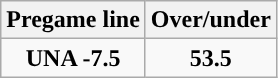<table class="wikitable">
<tr align="center">
<th>Pregame line</th>
<th>Over/under</th>
</tr>
<tr align="center">
<td><strong>UNA -7.5</strong></td>
<td><strong>53.5</strong></td>
</tr>
</table>
